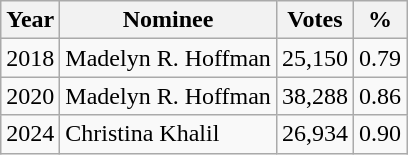<table class="wikitable">
<tr>
<th>Year</th>
<th>Nominee</th>
<th>Votes</th>
<th>%</th>
</tr>
<tr>
<td>2018</td>
<td>Madelyn R. Hoffman</td>
<td>25,150</td>
<td>0.79</td>
</tr>
<tr>
<td>2020</td>
<td>Madelyn R. Hoffman</td>
<td>38,288</td>
<td>0.86</td>
</tr>
<tr>
<td>2024</td>
<td>Christina Khalil</td>
<td>26,934</td>
<td>0.90</td>
</tr>
</table>
